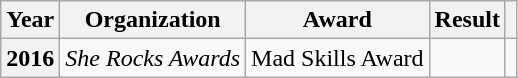<table class="wikitable plainrowheaders" style="text-align:center;">
<tr>
<th>Year</th>
<th>Organization</th>
<th>Award</th>
<th>Result</th>
<th></th>
</tr>
<tr>
<th scope="row">2016</th>
<td><em>She Rocks Awards</em></td>
<td>Mad Skills Award</td>
<td></td>
<td></td>
</tr>
</table>
